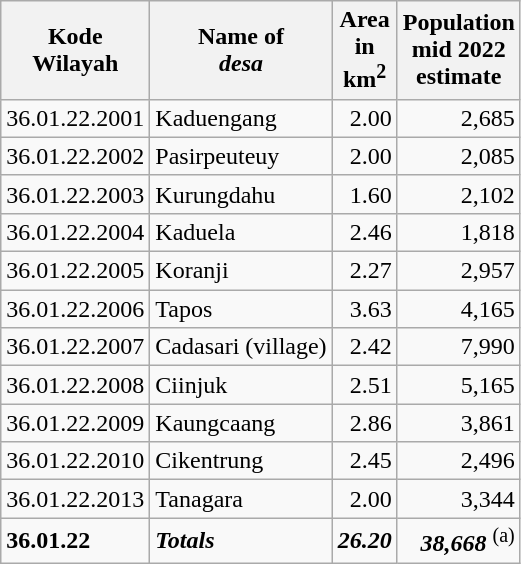<table class="wikitable">
<tr>
<th>Kode <br>Wilayah</th>
<th>Name of <br> <em>desa</em></th>
<th>Area <br>in <br>km<sup>2</sup></th>
<th>Population<br>mid 2022<br>estimate</th>
</tr>
<tr>
<td>36.01.22.2001</td>
<td>Kaduengang</td>
<td align="right">2.00</td>
<td align="right">2,685</td>
</tr>
<tr>
<td>36.01.22.2002</td>
<td>Pasirpeuteuy</td>
<td align="right">2.00</td>
<td align="right">2,085</td>
</tr>
<tr>
<td>36.01.22.2003</td>
<td>Kurungdahu</td>
<td align="right">1.60</td>
<td align="right">2,102</td>
</tr>
<tr>
<td>36.01.22.2004</td>
<td>Kaduela</td>
<td align="right">2.46</td>
<td align="right">1,818</td>
</tr>
<tr>
<td>36.01.22.2005</td>
<td>Koranji</td>
<td align="right">2.27</td>
<td align="right">2,957</td>
</tr>
<tr>
<td>36.01.22.2006</td>
<td>Tapos</td>
<td align="right">3.63</td>
<td align="right">4,165</td>
</tr>
<tr>
<td>36.01.22.2007</td>
<td>Cadasari (village)</td>
<td align="right">2.42</td>
<td align="right">7,990</td>
</tr>
<tr>
<td>36.01.22.2008</td>
<td>Ciinjuk</td>
<td align="right">2.51</td>
<td align="right">5,165</td>
</tr>
<tr>
<td>36.01.22.2009</td>
<td>Kaungcaang</td>
<td align="right">2.86</td>
<td align="right">3,861</td>
</tr>
<tr>
<td>36.01.22.2010</td>
<td>Cikentrung</td>
<td align="right">2.45</td>
<td align="right">2,496</td>
</tr>
<tr>
<td>36.01.22.2013</td>
<td>Tanagara</td>
<td align="right">2.00</td>
<td align="right">3,344</td>
</tr>
<tr>
<td><strong>36.01.22</strong></td>
<td><strong><em>Totals</em></strong></td>
<td align="right"><strong><em>26.20</em></strong></td>
<td align="right"><strong><em>38,668</em></strong> <sup>(a)</sup></td>
</tr>
</table>
